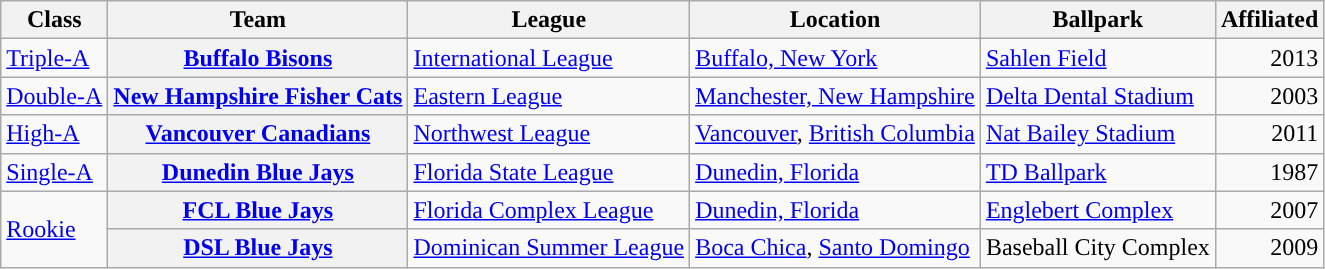<table class="wikitable plainrowheaders sortable">
<tr>
<th scope="col">Class</th>
<th scope="col">Team</th>
<th scope="col">League</th>
<th scope="col">Location</th>
<th scope="col">Ballpark</th>
<th scope="col">Affiliated</th>
</tr>
<tr>
<td><a href='#'>Triple-A</a></td>
<th scope="row"><a href='#'>Buffalo Bisons</a></th>
<td><a href='#'>International League</a></td>
<td><a href='#'>Buffalo, New York</a></td>
<td><a href='#'>Sahlen Field</a></td>
<td align="right">2013</td>
</tr>
<tr>
<td><a href='#'>Double-A</a></td>
<th scope="row"><a href='#'>New Hampshire Fisher Cats</a></th>
<td><a href='#'>Eastern League</a></td>
<td><a href='#'>Manchester, New Hampshire</a></td>
<td><a href='#'>Delta Dental Stadium</a></td>
<td align="right">2003</td>
</tr>
<tr>
<td><a href='#'>High-A</a></td>
<th scope="row"><a href='#'>Vancouver Canadians</a></th>
<td><a href='#'>Northwest League</a></td>
<td><a href='#'>Vancouver</a>, <a href='#'>British Columbia</a></td>
<td><a href='#'>Nat Bailey Stadium</a></td>
<td align="right">2011</td>
</tr>
<tr>
<td><a href='#'>Single-A</a></td>
<th scope="row"><a href='#'>Dunedin Blue Jays</a></th>
<td><a href='#'>Florida State League</a></td>
<td><a href='#'>Dunedin, Florida</a></td>
<td><a href='#'>TD Ballpark</a></td>
<td align="right">1987</td>
</tr>
<tr>
<td rowspan=3><a href='#'>Rookie</a></td>
<th scope="row"><a href='#'>FCL Blue Jays</a></th>
<td><a href='#'>Florida Complex League</a></td>
<td><a href='#'>Dunedin, Florida</a></td>
<td><a href='#'>Englebert Complex</a></td>
<td align="right">2007</td>
</tr>
<tr>
<th scope="row"><a href='#'>DSL Blue Jays</a></th>
<td><a href='#'>Dominican Summer League</a></td>
<td><a href='#'>Boca Chica</a>, <a href='#'>Santo Domingo</a></td>
<td>Baseball City Complex</td>
<td align="right">2009</td>
</tr>
</table>
